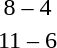<table style="text-align:center">
<tr>
<th width=200></th>
<th width=100></th>
<th width=200></th>
</tr>
<tr>
<td align=right><strong></strong></td>
<td>8 – 4</td>
<td align=left></td>
</tr>
<tr>
<td align=right><strong></strong></td>
<td>11 – 6</td>
<td align=left></td>
</tr>
</table>
